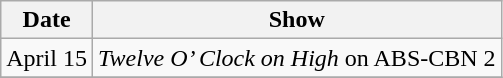<table class="wikitable">
<tr>
<th>Date</th>
<th>Show</th>
</tr>
<tr>
<td>April 15</td>
<td><em>Twelve O’ Clock on High</em> on ABS-CBN 2</td>
</tr>
<tr>
</tr>
</table>
